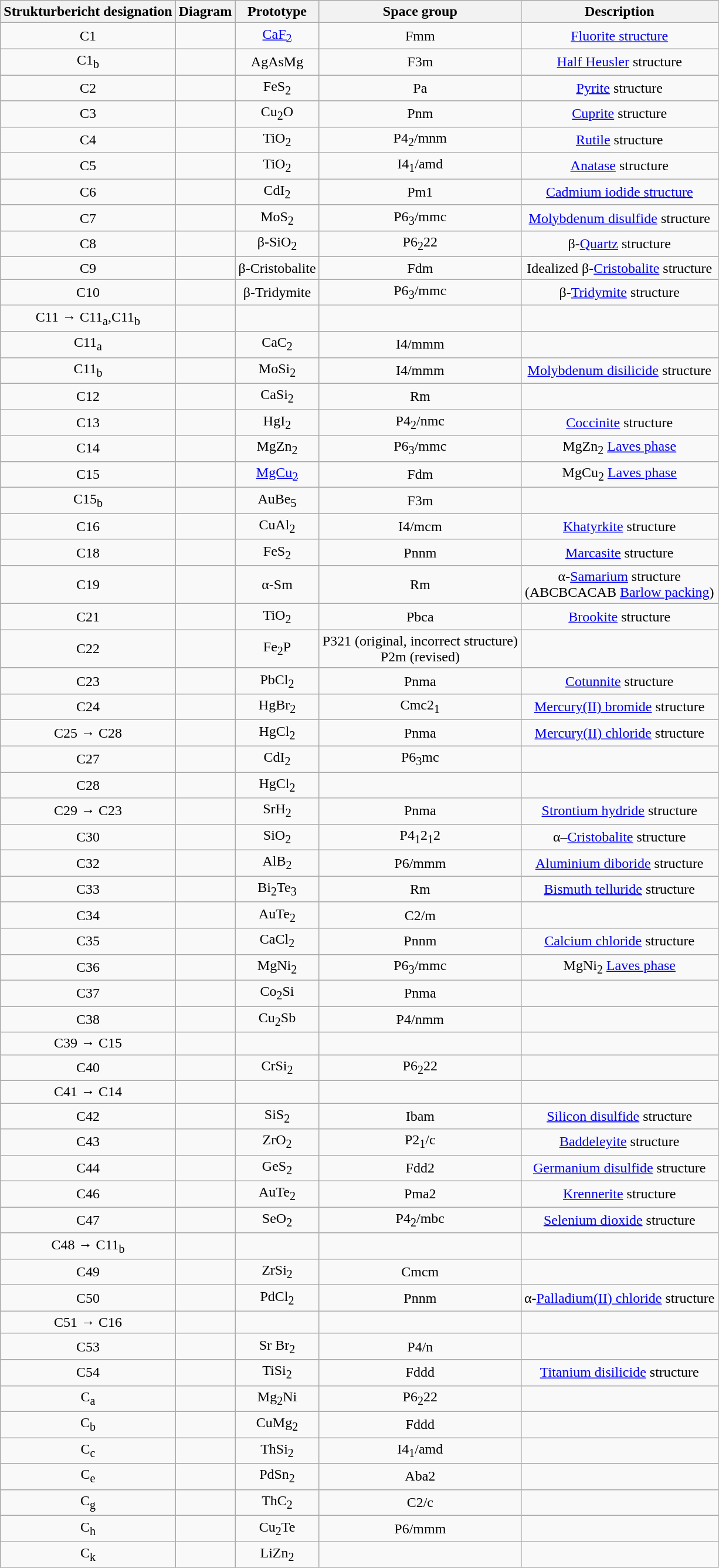<table class="wikitable" style="text-align:center">
<tr>
<th>Strukturbericht designation</th>
<th>Diagram</th>
<th>Prototype</th>
<th>Space group</th>
<th>Description</th>
</tr>
<tr>
<td>C1</td>
<td></td>
<td><a href='#'>CaF<sub>2</sub></a></td>
<td>Fmm</td>
<td><a href='#'>Fluorite structure</a></td>
</tr>
<tr>
<td>C1<sub>b</sub></td>
<td></td>
<td>AgAsMg</td>
<td>F3m</td>
<td><a href='#'>Half Heusler</a> structure</td>
</tr>
<tr>
<td>C2</td>
<td></td>
<td>FeS<sub>2</sub></td>
<td>Pa</td>
<td><a href='#'>Pyrite</a> structure</td>
</tr>
<tr>
<td>C3</td>
<td></td>
<td>Cu<sub>2</sub>O</td>
<td>Pnm</td>
<td><a href='#'>Cuprite</a> structure</td>
</tr>
<tr>
<td>C4</td>
<td></td>
<td>TiO<sub>2</sub></td>
<td>P4<sub>2</sub>/mnm</td>
<td><a href='#'>Rutile</a> structure</td>
</tr>
<tr>
<td>C5</td>
<td></td>
<td>TiO<sub>2</sub></td>
<td>I4<sub>1</sub>/amd</td>
<td><a href='#'>Anatase</a> structure</td>
</tr>
<tr>
<td>C6</td>
<td></td>
<td>CdI<sub>2</sub></td>
<td>Pm1</td>
<td><a href='#'>Cadmium iodide structure</a></td>
</tr>
<tr>
<td>C7</td>
<td></td>
<td>MoS<sub>2</sub></td>
<td>P6<sub>3</sub>/mmc</td>
<td><a href='#'>Molybdenum disulfide</a> structure</td>
</tr>
<tr>
<td>C8</td>
<td></td>
<td>β-SiO<sub>2</sub></td>
<td>P6<sub>2</sub>22</td>
<td>β-<a href='#'>Quartz</a> structure</td>
</tr>
<tr>
<td>C9</td>
<td></td>
<td>β-Cristobalite</td>
<td>Fdm</td>
<td>Idealized β-<a href='#'>Cristobalite</a> structure</td>
</tr>
<tr>
<td>C10</td>
<td></td>
<td>β-Tridymite</td>
<td>P6<sub>3</sub>/mmc</td>
<td>β-<a href='#'>Tridymite</a> structure</td>
</tr>
<tr>
<td>C11 → C11<sub>a</sub>,C11<sub>b</sub></td>
<td></td>
<td></td>
<td></td>
<td></td>
</tr>
<tr>
<td>C11<sub>a</sub></td>
<td></td>
<td>CaC<sub>2</sub></td>
<td>I4/mmm</td>
<td></td>
</tr>
<tr>
<td>C11<sub>b</sub></td>
<td></td>
<td>MoSi<sub>2</sub></td>
<td>I4/mmm</td>
<td><a href='#'>Molybdenum disilicide</a> structure</td>
</tr>
<tr>
<td>C12</td>
<td></td>
<td>CaSi<sub>2</sub></td>
<td>Rm</td>
<td></td>
</tr>
<tr>
<td>C13</td>
<td></td>
<td>HgI<sub>2</sub></td>
<td>P4<sub>2</sub>/nmc</td>
<td><a href='#'>Coccinite</a> structure</td>
</tr>
<tr>
<td>C14</td>
<td></td>
<td>MgZn<sub>2</sub></td>
<td>P6<sub>3</sub>/mmc</td>
<td>MgZn<sub>2</sub> <a href='#'>Laves phase</a></td>
</tr>
<tr>
<td>C15</td>
<td></td>
<td><a href='#'>MgCu<sub>2</sub></a></td>
<td>Fdm</td>
<td>MgCu<sub>2</sub> <a href='#'>Laves phase</a></td>
</tr>
<tr>
<td>C15<sub>b</sub></td>
<td></td>
<td>AuBe<sub>5</sub></td>
<td>F3m</td>
<td></td>
</tr>
<tr>
<td>C16</td>
<td></td>
<td>CuAl<sub>2</sub></td>
<td>I4/mcm</td>
<td><a href='#'>Khatyrkite</a> structure</td>
</tr>
<tr>
<td>C18</td>
<td></td>
<td>FeS<sub>2</sub></td>
<td>Pnnm</td>
<td><a href='#'>Marcasite</a> structure</td>
</tr>
<tr>
<td>C19</td>
<td></td>
<td>α-Sm</td>
<td>Rm</td>
<td>α-<a href='#'>Samarium</a> structure<br>(ABCBCACAB <a href='#'>Barlow packing</a>)</td>
</tr>
<tr>
<td>C21</td>
<td></td>
<td>TiO<sub>2</sub></td>
<td>Pbca</td>
<td><a href='#'>Brookite</a> structure</td>
</tr>
<tr>
<td>C22</td>
<td></td>
<td>Fe<sub>2</sub>P</td>
<td>P321 (original, incorrect structure)<br> P2m (revised)</td>
<td></td>
</tr>
<tr>
<td>C23</td>
<td></td>
<td>PbCl<sub>2</sub></td>
<td>Pnma</td>
<td><a href='#'>Cotunnite</a> structure</td>
</tr>
<tr>
<td>C24</td>
<td></td>
<td>HgBr<sub>2</sub></td>
<td>Cmc2<sub>1</sub></td>
<td><a href='#'>Mercury(II) bromide</a> structure</td>
</tr>
<tr>
<td>C25 → C28</td>
<td></td>
<td>HgCl<sub>2</sub></td>
<td>Pnma</td>
<td><a href='#'>Mercury(II) chloride</a> structure</td>
</tr>
<tr>
<td>C27</td>
<td></td>
<td>CdI<sub>2</sub></td>
<td>P6<sub>3</sub>mc</td>
<td></td>
</tr>
<tr>
<td>C28</td>
<td></td>
<td>HgCl<sub>2</sub></td>
<td></td>
<td></td>
</tr>
<tr>
<td>C29 → C23</td>
<td></td>
<td>SrH<sub>2</sub></td>
<td>Pnma</td>
<td><a href='#'>Strontium hydride</a> structure</td>
</tr>
<tr>
<td>C30</td>
<td></td>
<td>SiO<sub>2</sub></td>
<td>P4<sub>1</sub>2<sub>1</sub>2</td>
<td>α–<a href='#'>Cristobalite</a> structure</td>
</tr>
<tr>
<td>C32</td>
<td></td>
<td>AlB<sub>2</sub></td>
<td>P6/mmm</td>
<td><a href='#'>Aluminium diboride</a> structure</td>
</tr>
<tr>
<td>C33</td>
<td></td>
<td>Bi<sub>2</sub>Te<sub>3</sub></td>
<td>Rm</td>
<td><a href='#'>Bismuth telluride</a> structure</td>
</tr>
<tr>
<td>C34</td>
<td></td>
<td>AuTe<sub>2</sub></td>
<td>C2/m</td>
<td></td>
</tr>
<tr>
<td>C35</td>
<td></td>
<td>CaCl<sub>2</sub></td>
<td>Pnnm</td>
<td><a href='#'>Calcium chloride</a> structure</td>
</tr>
<tr>
<td>C36</td>
<td></td>
<td>MgNi<sub>2</sub></td>
<td>P6<sub>3</sub>/mmc</td>
<td>MgNi<sub>2</sub> <a href='#'>Laves phase</a></td>
</tr>
<tr>
<td>C37</td>
<td></td>
<td>Co<sub>2</sub>Si</td>
<td>Pnma</td>
<td></td>
</tr>
<tr>
<td>C38</td>
<td></td>
<td>Cu<sub>2</sub>Sb</td>
<td>P4/nmm</td>
<td></td>
</tr>
<tr>
<td>C39 → C15</td>
<td></td>
<td></td>
<td></td>
<td></td>
</tr>
<tr>
<td>C40</td>
<td></td>
<td>CrSi<sub>2</sub></td>
<td>P6<sub>2</sub>22</td>
<td></td>
</tr>
<tr>
<td>C41 → C14</td>
<td></td>
<td></td>
<td></td>
<td></td>
</tr>
<tr>
<td>C42</td>
<td></td>
<td>SiS<sub>2</sub></td>
<td>Ibam</td>
<td><a href='#'>Silicon disulfide</a> structure</td>
</tr>
<tr>
<td>C43</td>
<td></td>
<td>ZrO<sub>2</sub></td>
<td>P2<sub>1</sub>/c</td>
<td><a href='#'>Baddeleyite</a> structure</td>
</tr>
<tr>
<td>C44</td>
<td></td>
<td>GeS<sub>2</sub></td>
<td>Fdd2</td>
<td><a href='#'>Germanium disulfide</a> structure</td>
</tr>
<tr>
<td>C46</td>
<td></td>
<td>AuTe<sub>2</sub></td>
<td>Pma2</td>
<td><a href='#'>Krennerite</a> structure</td>
</tr>
<tr>
<td>C47</td>
<td></td>
<td>SeO<sub>2</sub></td>
<td>P4<sub>2</sub>/mbc</td>
<td><a href='#'>Selenium dioxide</a> structure</td>
</tr>
<tr>
<td>C48 → C11<sub>b</sub></td>
<td></td>
<td></td>
<td></td>
<td></td>
</tr>
<tr>
<td>C49</td>
<td></td>
<td>ZrSi<sub>2</sub></td>
<td>Cmcm</td>
<td></td>
</tr>
<tr>
<td>C50</td>
<td></td>
<td>PdCl<sub>2</sub></td>
<td>Pnnm</td>
<td>α-<a href='#'>Palladium(II) chloride</a> structure</td>
</tr>
<tr>
<td>C51 → C16</td>
<td></td>
<td></td>
<td></td>
<td></td>
</tr>
<tr>
<td>C53</td>
<td></td>
<td>Sr Br<sub>2</sub></td>
<td>P4/n</td>
<td></td>
</tr>
<tr>
<td>C54</td>
<td></td>
<td>TiSi<sub>2</sub></td>
<td>Fddd</td>
<td><a href='#'>Titanium disilicide</a> structure</td>
</tr>
<tr>
<td>C<sub>a</sub></td>
<td></td>
<td>Mg<sub>2</sub>Ni</td>
<td>P6<sub>2</sub>22</td>
<td></td>
</tr>
<tr>
<td>C<sub>b</sub></td>
<td></td>
<td>CuMg<sub>2</sub></td>
<td>Fddd</td>
<td></td>
</tr>
<tr>
<td>C<sub>c</sub></td>
<td></td>
<td>ThSi<sub>2</sub></td>
<td>I4<sub>1</sub>/amd</td>
<td></td>
</tr>
<tr>
<td>C<sub>e</sub></td>
<td></td>
<td>PdSn<sub>2</sub></td>
<td>Aba2</td>
<td></td>
</tr>
<tr>
<td>C<sub>g</sub></td>
<td></td>
<td>ThC<sub>2</sub></td>
<td>C2/c</td>
<td></td>
</tr>
<tr>
<td>C<sub>h</sub></td>
<td></td>
<td>Cu<sub>2</sub>Te</td>
<td>P6/mmm</td>
<td></td>
</tr>
<tr>
<td>C<sub>k</sub></td>
<td></td>
<td>LiZn<sub>2</sub></td>
<td></td>
<td></td>
</tr>
</table>
